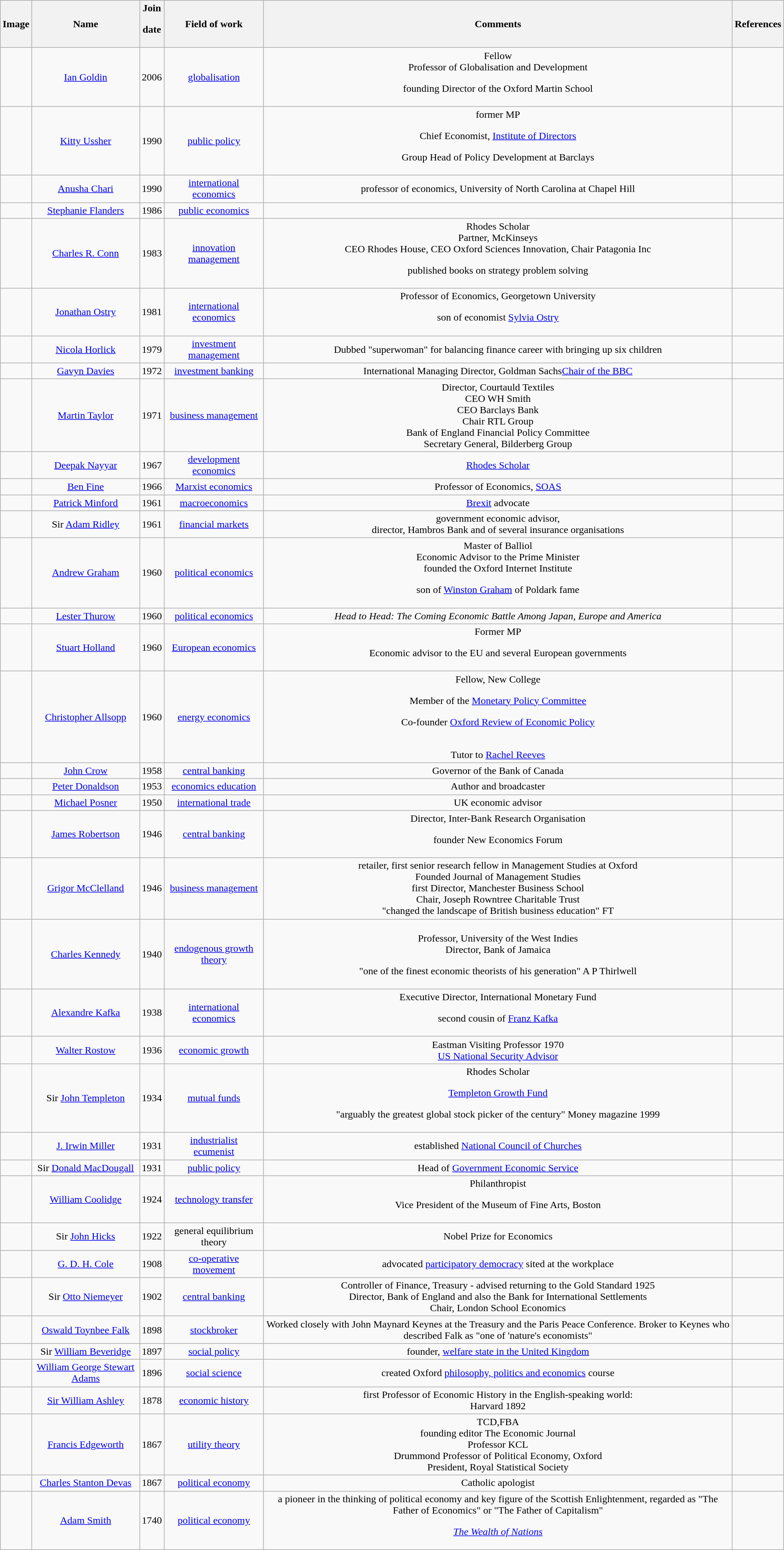<table class="wikitable sortable" style="text-align:center; border:none;">
<tr>
<th class="unsortable">Image</th>
<th>Name</th>
<th>Join<p>date</p></th>
<th>Field of work</th>
<th>Comments</th>
<th>References</th>
</tr>
<tr>
<td></td>
<td><a href='#'>Ian Goldin</a></td>
<td>2006</td>
<td><a href='#'>globalisation</a></td>
<td>Fellow<br>Professor of Globalisation and Development<p>founding Director of the Oxford Martin School</p></td>
<td></td>
</tr>
<tr>
<td></td>
<td><a href='#'>Kitty Ussher</a></td>
<td>1990</td>
<td><a href='#'>public policy</a></td>
<td>former MP<p>Chief Economist, <a href='#'>Institute of Directors</a></p><p>Group Head of Policy Development at Barclays</p></td>
<td></td>
</tr>
<tr>
<td></td>
<td><a href='#'>Anusha Chari</a></td>
<td>1990</td>
<td><a href='#'>international economics</a></td>
<td>professor of economics, University of North Carolina at Chapel Hill</td>
<td></td>
</tr>
<tr>
<td></td>
<td><a href='#'>Stephanie Flanders</a></td>
<td>1986</td>
<td><a href='#'>public economics</a></td>
<td></td>
<td></td>
</tr>
<tr>
<td></td>
<td><a href='#'>Charles R. Conn</a></td>
<td>1983</td>
<td><a href='#'>innovation management</a></td>
<td>Rhodes Scholar<br>Partner, McKinseys<br>CEO Rhodes House, CEO Oxford Sciences Innovation, Chair Patagonia Inc<p>published books on strategy problem solving</p></td>
<td></td>
</tr>
<tr>
<td></td>
<td><a href='#'>Jonathan Ostry</a></td>
<td>1981</td>
<td><a href='#'>international economics</a></td>
<td>Professor of Economics, Georgetown University<p>son of economist <a href='#'>Sylvia Ostry</a></p></td>
<td></td>
</tr>
<tr>
<td></td>
<td><a href='#'>Nicola Horlick</a></td>
<td>1979</td>
<td><a href='#'>investment management</a></td>
<td>Dubbed "superwoman" for balancing finance career with bringing up six children</td>
<td></td>
</tr>
<tr>
<td></td>
<td><a href='#'>Gavyn Davies</a></td>
<td>1972</td>
<td><a href='#'>investment banking</a></td>
<td>International Managing Director, Goldman Sachs<a href='#'>Chair of the BBC</a></td>
<td></td>
</tr>
<tr>
<td></td>
<td><a href='#'>Martin Taylor</a></td>
<td>1971</td>
<td><a href='#'>business management</a></td>
<td>Director, Courtauld Textiles<br>CEO WH Smith<br>CEO Barclays Bank<br>Chair RTL Group<br>Bank of England Financial Policy Committee<br>Secretary General, Bilderberg Group</td>
<td></td>
</tr>
<tr>
<td></td>
<td><a href='#'>Deepak Nayyar</a></td>
<td>1967</td>
<td><a href='#'>development economics</a></td>
<td><a href='#'>Rhodes Scholar</a></td>
<td></td>
</tr>
<tr>
<td></td>
<td><a href='#'>Ben Fine</a></td>
<td>1966</td>
<td><a href='#'>Marxist economics</a></td>
<td>Professor of Economics, <a href='#'>SOAS</a></td>
<td></td>
</tr>
<tr>
<td></td>
<td><a href='#'>Patrick Minford</a></td>
<td>1961</td>
<td><a href='#'>macroeconomics</a></td>
<td><a href='#'>Brexit</a> advocate</td>
<td></td>
</tr>
<tr>
<td></td>
<td>Sir <a href='#'>Adam Ridley</a></td>
<td>1961</td>
<td><a href='#'>financial markets</a></td>
<td>government economic advisor,<br>director, Hambros Bank and of several insurance organisations</td>
<td></td>
</tr>
<tr>
<td></td>
<td><a href='#'>Andrew Graham</a></td>
<td>1960</td>
<td><a href='#'>political economics</a></td>
<td>Master of Balliol<br>Economic Advisor to the Prime Minister<br>founded the Oxford Internet Institute<p>son of <a href='#'>Winston Graham</a> of Poldark fame</p></td>
<td></td>
</tr>
<tr>
<td></td>
<td><a href='#'>Lester Thurow</a></td>
<td>1960</td>
<td><a href='#'>political economics</a></td>
<td><em>Head to Head: The Coming Economic Battle Among Japan, Europe and America</em></td>
<td></td>
</tr>
<tr>
<td></td>
<td><a href='#'>Stuart Holland</a></td>
<td>1960</td>
<td><a href='#'>European economics</a></td>
<td>Former MP<p>Economic advisor to the EU and several European governments</p></td>
<td></td>
</tr>
<tr>
<td></td>
<td><a href='#'>Christopher Allsopp</a></td>
<td>1960</td>
<td><a href='#'>energy economics</a></td>
<td>Fellow, New College<p>Member of the <a href='#'>Monetary Policy Committee</a></p>Co-founder  <a href='#'>Oxford Review of Economic Policy</a></p><br>Tutor to <a href='#'>Rachel Reeves</a></td>
<td></td>
</tr>
<tr>
<td></td>
<td><a href='#'>John Crow</a></td>
<td>1958</td>
<td><a href='#'>central banking</a></td>
<td>Governor of the Bank of Canada</td>
<td></td>
</tr>
<tr>
<td></td>
<td><a href='#'>Peter Donaldson</a></td>
<td>1953</td>
<td><a href='#'>economics education</a></td>
<td>Author and broadcaster</td>
<td></td>
</tr>
<tr>
<td></td>
<td><a href='#'>Michael Posner</a></td>
<td>1950</td>
<td><a href='#'>international trade</a></td>
<td>UK economic advisor</td>
<td></td>
</tr>
<tr>
<td></td>
<td><a href='#'>James Robertson</a></td>
<td>1946</td>
<td><a href='#'>central banking</a></td>
<td>Director, Inter-Bank Research Organisation<p>founder New Economics Forum</p></td>
<td></td>
</tr>
<tr>
<td></td>
<td><a href='#'>Grigor McClelland</a></td>
<td>1946</td>
<td><a href='#'>business management</a></td>
<td>retailer, first senior research fellow in Management Studies at Oxford<br>Founded Journal of Management Studies<br>first Director, Manchester Business School<br>Chair, Joseph Rowntree Charitable Trust<br>"changed the landscape of British business education" FT</td>
<td></td>
</tr>
<tr>
<td></td>
<td><a href='#'>Charles Kennedy</a></td>
<td>1940</td>
<td><a href='#'>endogenous growth theory</a></td>
<td><br>Professor, University of the West Indies<br>Director, Bank of Jamaica<p>"one of the finest economic theorists of his generation" A P Thirlwell</p></td>
<td></td>
</tr>
<tr>
<td></td>
<td><a href='#'>Alexandre Kafka</a></td>
<td>1938</td>
<td><a href='#'>international economics</a></td>
<td>Executive Director, International Monetary Fund<p>second cousin of <a href='#'>Franz Kafka</a></p></td>
<td></td>
</tr>
<tr>
<td></td>
<td><a href='#'>Walter Rostow</a></td>
<td>1936</td>
<td><a href='#'>economic growth</a></td>
<td>Eastman Visiting Professor 1970<br><a href='#'>US National Security Advisor</a></td>
<td></td>
</tr>
<tr>
<td></td>
<td>Sir <a href='#'>John Templeton</a></td>
<td>1934</td>
<td><a href='#'>mutual funds</a></td>
<td>Rhodes Scholar<p><a href='#'>Templeton Growth Fund</a></p><p>"arguably the greatest global stock picker of the century" Money magazine 1999</p></td>
<td></td>
</tr>
<tr>
<td></td>
<td><a href='#'>J. Irwin Miller</a></td>
<td>1931</td>
<td><a href='#'>industrialist</a><br><a href='#'>ecumenist</a></td>
<td>established <a href='#'>National Council of Churches</a></td>
<td></td>
</tr>
<tr>
<td></td>
<td>Sir <a href='#'>Donald MacDougall</a></td>
<td>1931</td>
<td><a href='#'>public policy</a></td>
<td>Head of <a href='#'>Government Economic Service</a></td>
<td></td>
</tr>
<tr>
<td></td>
<td><a href='#'>William Coolidge</a></td>
<td>1924</td>
<td><a href='#'>technology transfer</a></td>
<td>Philanthropist<p>Vice President of the Museum of Fine Arts, Boston</p></td>
<td></td>
</tr>
<tr>
<td></td>
<td>Sir <a href='#'>John Hicks</a></td>
<td>1922</td>
<td>general equilibrium theory</td>
<td>Nobel Prize for Economics</td>
<td></td>
</tr>
<tr>
<td></td>
<td><a href='#'>G. D. H. Cole</a></td>
<td>1908</td>
<td><a href='#'>co-operative movement</a></td>
<td>advocated  <a href='#'>participatory democracy</a> sited at the workplace</td>
<td></td>
</tr>
<tr>
<td></td>
<td>Sir <a href='#'>Otto Niemeyer</a></td>
<td>1902</td>
<td><a href='#'>central banking</a></td>
<td>Controller of Finance, Treasury - advised returning to the Gold Standard 1925<br>Director, Bank of England and also the Bank for International Settlements<br>Chair, London School Economics</td>
<td></td>
</tr>
<tr>
<td></td>
<td><a href='#'>Oswald Toynbee Falk</a></td>
<td>1898</td>
<td><a href='#'>stockbroker</a></td>
<td>Worked closely with John Maynard Keynes at the Treasury and the Paris Peace Conference. Broker to Keynes who described Falk as "one of 'nature's economists"</td>
<td><br></td>
</tr>
<tr>
<td></td>
<td>Sir <a href='#'>William Beveridge</a></td>
<td>1897</td>
<td><a href='#'>social policy</a></td>
<td>founder, <a href='#'>welfare state in the United Kingdom</a></td>
<td></td>
</tr>
<tr>
<td></td>
<td><a href='#'>William George Stewart Adams</a></td>
<td>1896</td>
<td><a href='#'>social science</a></td>
<td>created Oxford <a href='#'>philosophy, politics and economics</a> course</td>
<td></td>
</tr>
<tr>
<td></td>
<td><a href='#'>Sir William Ashley</a></td>
<td>1878</td>
<td><a href='#'>economic history</a></td>
<td>first Professor of Economic History in the English-speaking world:<br>Harvard 1892</td>
<td> </td>
</tr>
<tr>
<td></td>
<td><a href='#'>Francis Edgeworth</a></td>
<td>1867</td>
<td><a href='#'>utility theory</a></td>
<td>TCD,FBA<br>founding editor The Economic Journal<br>Professor KCL<br>Drummond Professor of Political Economy, Oxford<br>President, Royal Statistical Society</td>
<td></td>
</tr>
<tr>
<td></td>
<td><a href='#'>Charles Stanton Devas</a></td>
<td>1867</td>
<td><a href='#'>political economy</a></td>
<td>Catholic apologist</td>
<td></td>
</tr>
<tr>
<td></td>
<td><a href='#'>Adam Smith</a></td>
<td>1740</td>
<td><a href='#'>political economy</a></td>
<td>a pioneer in the thinking of political economy and key figure of the Scottish Enlightenment, regarded as "The Father of Economics" or "The Father of Capitalism"<p><em><a href='#'>The Wealth of Nations</a></em></p></td>
<td></td>
</tr>
</table>
